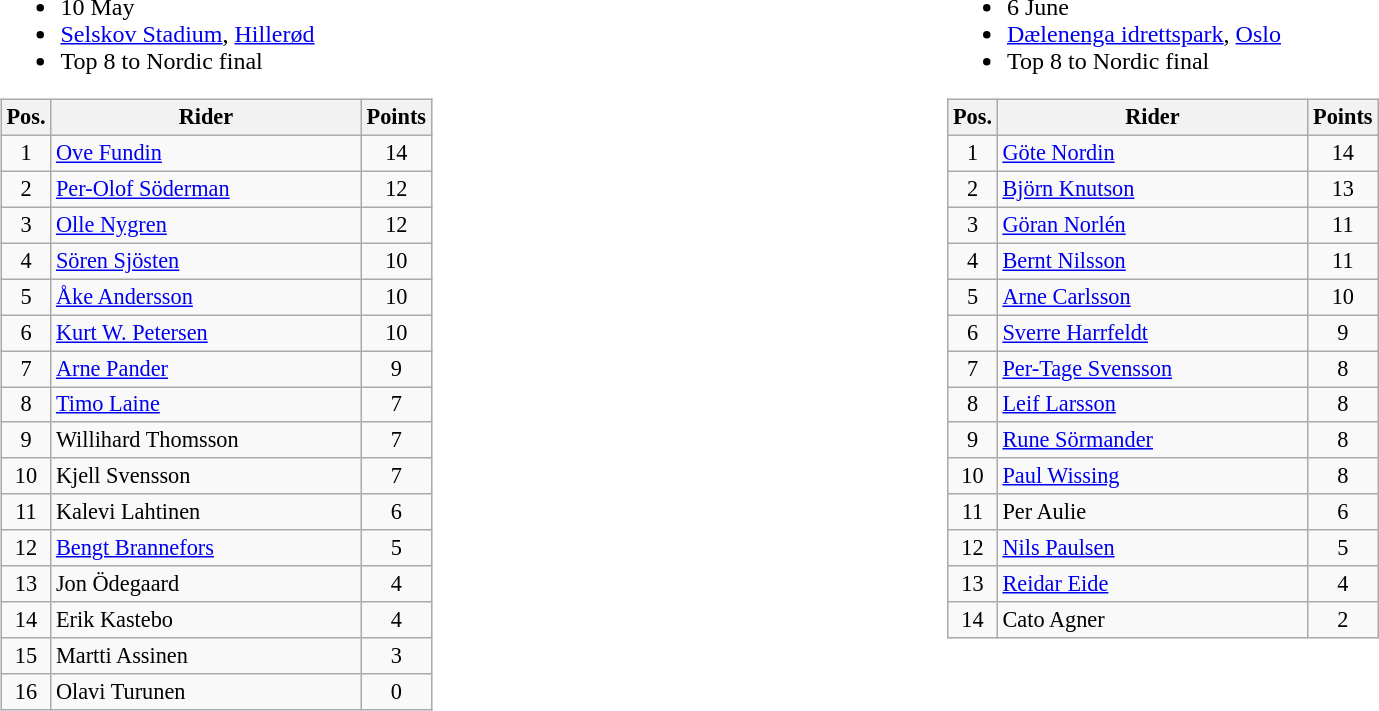<table width=100%>
<tr>
<td width=50% valign=top><br><ul><li>10 May</li><li> <a href='#'>Selskov Stadium</a>, <a href='#'>Hillerød</a></li><li>Top 8 to Nordic final</li></ul><table class=wikitable style="font-size:93%;">
<tr>
<th width=25px>Pos.</th>
<th width=200px>Rider</th>
<th width=40px>Points</th>
</tr>
<tr align=center >
<td>1</td>
<td align=left><a href='#'>Ove Fundin</a></td>
<td>14</td>
</tr>
<tr align=center >
<td>2</td>
<td align=left><a href='#'>Per-Olof Söderman</a></td>
<td>12</td>
</tr>
<tr align=center >
<td>3</td>
<td align=left><a href='#'>Olle Nygren</a></td>
<td>12</td>
</tr>
<tr align=center >
<td>4</td>
<td align=left><a href='#'>Sören Sjösten</a></td>
<td>10</td>
</tr>
<tr align=center >
<td>5</td>
<td align=left><a href='#'>Åke Andersson</a></td>
<td>10</td>
</tr>
<tr align=center >
<td>6</td>
<td align=left><a href='#'>Kurt W. Petersen</a></td>
<td>10</td>
</tr>
<tr align=center >
<td>7</td>
<td align=left><a href='#'>Arne Pander</a></td>
<td>9</td>
</tr>
<tr align=center >
<td>8</td>
<td align=left><a href='#'>Timo Laine</a></td>
<td>7</td>
</tr>
<tr align=center>
<td>9</td>
<td align=left>Willihard Thomsson</td>
<td>7</td>
</tr>
<tr align=center>
<td>10</td>
<td align=left>Kjell Svensson</td>
<td>7</td>
</tr>
<tr align=center>
<td>11</td>
<td align=left>Kalevi Lahtinen</td>
<td>6</td>
</tr>
<tr align=center>
<td>12</td>
<td align=left><a href='#'>Bengt Brannefors</a></td>
<td>5</td>
</tr>
<tr align=center>
<td>13</td>
<td align=left>Jon Ödegaard</td>
<td>4</td>
</tr>
<tr align=center>
<td>14</td>
<td align=left>Erik Kastebo</td>
<td>4</td>
</tr>
<tr align=center>
<td>15</td>
<td align=left>Martti Assinen</td>
<td>3</td>
</tr>
<tr align=center>
<td>16</td>
<td align=left>Olavi Turunen</td>
<td>0</td>
</tr>
</table>
</td>
<td width=50% valign=top><br><ul><li>6 June</li><li> <a href='#'>Dælenenga idrettspark</a>, <a href='#'>Oslo</a></li><li>Top 8 to Nordic final</li></ul><table class=wikitable style="font-size:93%;">
<tr>
<th width=25px>Pos.</th>
<th width=200px>Rider</th>
<th width=40px>Points</th>
</tr>
<tr align=center >
<td>1</td>
<td align=left><a href='#'>Göte Nordin</a></td>
<td>14</td>
</tr>
<tr align=center >
<td>2</td>
<td align=left><a href='#'>Björn Knutson</a></td>
<td>13</td>
</tr>
<tr align=center >
<td>3</td>
<td align=left><a href='#'>Göran Norlén</a></td>
<td>11</td>
</tr>
<tr align=center >
<td>4</td>
<td align=left><a href='#'>Bernt Nilsson</a></td>
<td>11</td>
</tr>
<tr align=center >
<td>5</td>
<td align=left><a href='#'>Arne Carlsson</a></td>
<td>10</td>
</tr>
<tr align=center >
<td>6</td>
<td align=left><a href='#'>Sverre Harrfeldt</a></td>
<td>9</td>
</tr>
<tr align=center >
<td>7</td>
<td align=left><a href='#'>Per-Tage Svensson</a></td>
<td>8</td>
</tr>
<tr align=center >
<td>8</td>
<td align=left><a href='#'>Leif Larsson</a></td>
<td>8</td>
</tr>
<tr align=center>
<td>9</td>
<td align=left><a href='#'>Rune Sörmander</a></td>
<td>8</td>
</tr>
<tr align=center>
<td>10</td>
<td align=left><a href='#'>Paul Wissing</a></td>
<td>8</td>
</tr>
<tr align=center>
<td>11</td>
<td align=left>Per Aulie</td>
<td>6</td>
</tr>
<tr align=center>
<td>12</td>
<td align=left><a href='#'>Nils Paulsen</a></td>
<td>5</td>
</tr>
<tr align=center>
<td>13</td>
<td align=left><a href='#'>Reidar Eide</a></td>
<td>4</td>
</tr>
<tr align=center>
<td>14</td>
<td align=left>Cato Agner</td>
<td>2</td>
</tr>
</table>
</td>
</tr>
</table>
